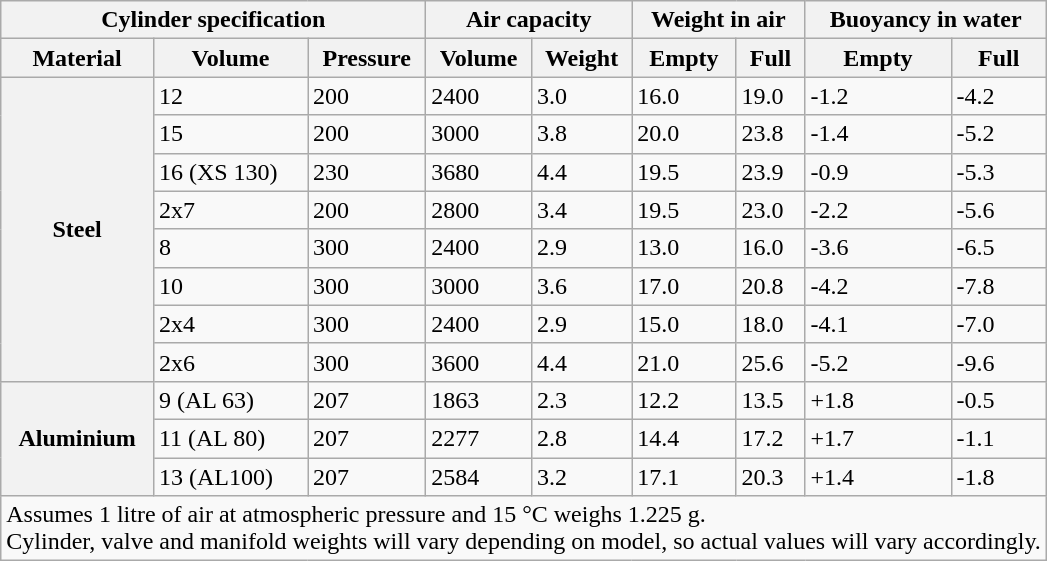<table class="wikitable">
<tr>
<th colspan=3>Cylinder specification</th>
<th colspan=2>Air capacity</th>
<th colspan=2>Weight in air</th>
<th colspan=2>Buoyancy in water</th>
</tr>
<tr>
<th>Material</th>
<th>Volume<br></th>
<th>Pressure<br></th>
<th>Volume<br></th>
<th>Weight<br></th>
<th>Empty<br></th>
<th>Full<br></th>
<th>Empty<br></th>
<th>Full<br></th>
</tr>
<tr>
<th rowspan=8>Steel</th>
<td>12</td>
<td>200</td>
<td>2400</td>
<td>3.0</td>
<td>16.0</td>
<td>19.0</td>
<td>-1.2</td>
<td>-4.2</td>
</tr>
<tr>
<td>15</td>
<td>200</td>
<td>3000</td>
<td>3.8</td>
<td>20.0</td>
<td>23.8</td>
<td>-1.4</td>
<td>-5.2</td>
</tr>
<tr>
<td>16 (XS 130)</td>
<td>230</td>
<td>3680</td>
<td>4.4</td>
<td>19.5</td>
<td>23.9</td>
<td>-0.9</td>
<td>-5.3</td>
</tr>
<tr>
<td>2x7</td>
<td>200</td>
<td>2800</td>
<td>3.4</td>
<td>19.5</td>
<td>23.0</td>
<td>-2.2</td>
<td>-5.6</td>
</tr>
<tr>
<td>8</td>
<td>300</td>
<td>2400</td>
<td>2.9</td>
<td>13.0</td>
<td>16.0</td>
<td>-3.6</td>
<td>-6.5</td>
</tr>
<tr>
<td>10</td>
<td>300</td>
<td>3000</td>
<td>3.6</td>
<td>17.0</td>
<td>20.8</td>
<td>-4.2</td>
<td>-7.8</td>
</tr>
<tr>
<td>2x4</td>
<td>300</td>
<td>2400</td>
<td>2.9</td>
<td>15.0</td>
<td>18.0</td>
<td>-4.1</td>
<td>-7.0</td>
</tr>
<tr>
<td>2x6</td>
<td>300</td>
<td>3600</td>
<td>4.4</td>
<td>21.0</td>
<td>25.6</td>
<td>-5.2</td>
<td>-9.6</td>
</tr>
<tr>
<th rowspan=3>Aluminium</th>
<td>9 (AL 63)</td>
<td>207</td>
<td>1863</td>
<td>2.3</td>
<td>12.2</td>
<td>13.5</td>
<td>+1.8</td>
<td>-0.5</td>
</tr>
<tr>
<td>11 (AL 80)</td>
<td>207</td>
<td>2277</td>
<td>2.8</td>
<td>14.4</td>
<td>17.2</td>
<td>+1.7</td>
<td>-1.1</td>
</tr>
<tr>
<td>13 (AL100)</td>
<td>207</td>
<td>2584</td>
<td>3.2</td>
<td>17.1</td>
<td>20.3</td>
<td>+1.4</td>
<td>-1.8</td>
</tr>
<tr>
<td colspan=9>Assumes 1 litre of air at atmospheric pressure and 15 °C weighs 1.225 g.<br> Cylinder, valve and manifold weights will vary depending on model, so actual values will vary accordingly.</td>
</tr>
</table>
